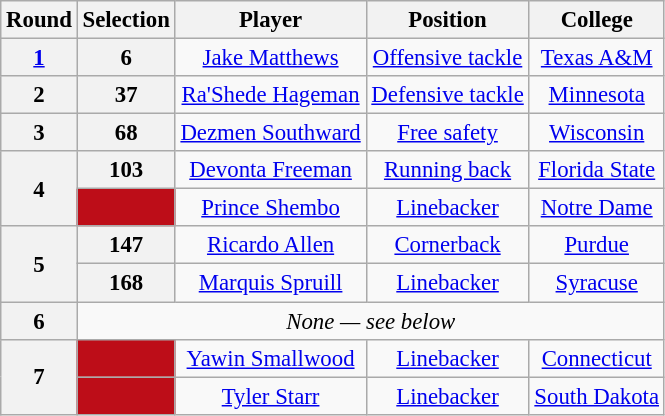<table class="wikitable" style="font-size: 95%; text-align: center;">
<tr>
<th>Round</th>
<th>Selection</th>
<th>Player</th>
<th>Position</th>
<th>College</th>
</tr>
<tr>
<th><a href='#'>1</a></th>
<th>6</th>
<td><a href='#'>Jake Matthews</a></td>
<td><a href='#'>Offensive tackle</a></td>
<td><a href='#'>Texas A&M</a></td>
</tr>
<tr>
<th>2</th>
<th>37</th>
<td><a href='#'>Ra'Shede Hageman</a></td>
<td><a href='#'>Defensive tackle</a></td>
<td><a href='#'>Minnesota</a></td>
</tr>
<tr>
<th>3</th>
<th>68</th>
<td><a href='#'>Dezmen Southward</a></td>
<td><a href='#'>Free safety</a></td>
<td><a href='#'>Wisconsin</a></td>
</tr>
<tr>
<th rowspan="2">4</th>
<th>103</th>
<td><a href='#'>Devonta Freeman</a></td>
<td><a href='#'>Running back</a></td>
<td><a href='#'>Florida State</a></td>
</tr>
<tr>
<th style="background:#bd0d18;"></th>
<td><a href='#'>Prince Shembo</a></td>
<td><a href='#'>Linebacker</a></td>
<td><a href='#'>Notre Dame</a></td>
</tr>
<tr>
<th rowspan="2">5</th>
<th>147</th>
<td><a href='#'>Ricardo Allen</a></td>
<td><a href='#'>Cornerback</a></td>
<td><a href='#'>Purdue</a></td>
</tr>
<tr>
<th>168</th>
<td><a href='#'>Marquis Spruill</a></td>
<td><a href='#'>Linebacker</a></td>
<td><a href='#'>Syracuse</a></td>
</tr>
<tr>
<th>6</th>
<td colspan=4 align=center><em>None — see below</em></td>
</tr>
<tr>
<th rowspan="2">7</th>
<th style="background:#bd0d18;"></th>
<td><a href='#'>Yawin Smallwood</a></td>
<td><a href='#'>Linebacker</a></td>
<td><a href='#'>Connecticut</a></td>
</tr>
<tr>
<th style="background:#bd0d18;"></th>
<td><a href='#'>Tyler Starr</a></td>
<td><a href='#'>Linebacker</a></td>
<td><a href='#'>South Dakota</a></td>
</tr>
</table>
